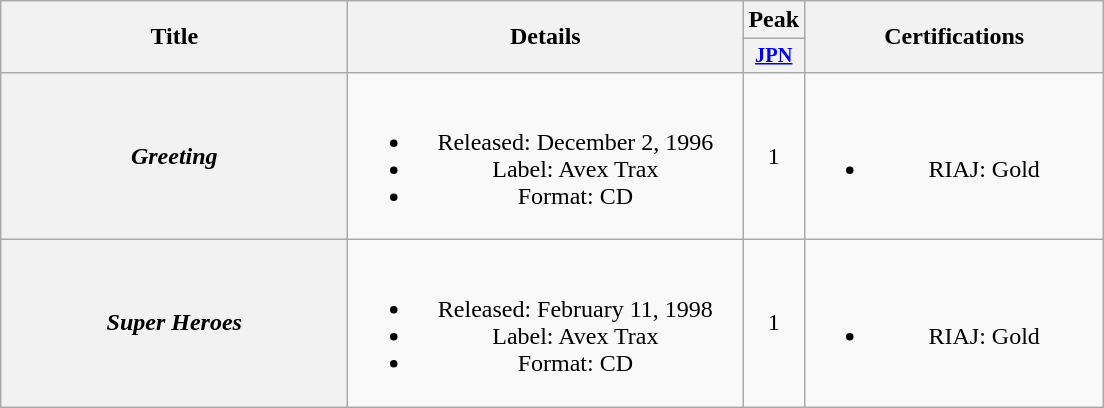<table class="wikitable plainrowheaders" style="text-align:center;">
<tr>
<th scope="col" rowspan="2" style="width:14em;">Title</th>
<th scope="col" rowspan="2" style="width:16em;">Details</th>
<th scope="col" colspan="1">Peak</th>
<th scope="col" rowspan="2" style="width:12em;">Certifications</th>
</tr>
<tr>
<th scope="col" style="width:2.5em;font-size:85%;"><a href='#'>JPN</a><br></th>
</tr>
<tr>
<th scope="row"><em>Greeting</em></th>
<td><br><ul><li>Released: December 2, 1996</li><li>Label: Avex Trax</li><li>Format: CD</li></ul></td>
<td>1</td>
<td><br><ul><li>RIAJ: Gold</li></ul></td>
</tr>
<tr>
<th scope="row"><em>Super Heroes</em></th>
<td><br><ul><li>Released: February 11, 1998</li><li>Label: Avex Trax</li><li>Format: CD</li></ul></td>
<td>1</td>
<td><br><ul><li>RIAJ: Gold</li></ul></td>
</tr>
</table>
